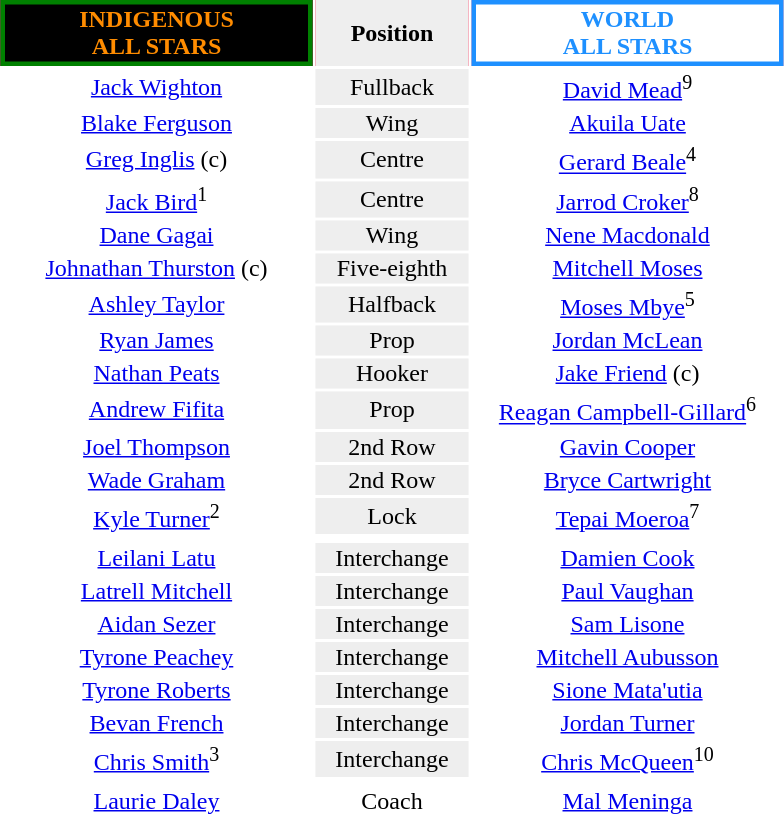<table style="margin: 1em auto 1em auto">
<tr bgcolor=#FF0033>
<th align="center" width="200" style="border: 3px solid green; background: black; color: darkorange">INDIGENOUS<br> ALL STARS</th>
<th align="center" width="100" style="background: #eeeeee; color: black">Position</th>
<th align="center" width="200" style="border: 3px solid dodgerblue; background: white; color: dodgerblue">WORLD<br>ALL STARS</th>
</tr>
<tr>
<td align="center"><a href='#'>Jack Wighton</a> </td>
<td align="center" style="background: #eeeeee">Fullback</td>
<td align="center">  <a href='#'>David Mead</a><sup>9</sup></td>
</tr>
<tr>
<td align="center"><a href='#'>Blake Ferguson</a> </td>
<td align="center" style="background: #eeeeee">Wing</td>
<td align="center">  <a href='#'>Akuila Uate</a></td>
</tr>
<tr>
<td align="center"><a href='#'>Greg Inglis</a> (c) </td>
<td align="center" style="background: #eeeeee">Centre</td>
<td align="center">  <a href='#'>Gerard Beale</a><sup>4</sup></td>
</tr>
<tr>
<td align="center"><a href='#'>Jack Bird</a><sup>1</sup> </td>
<td align="center" style="background: #eeeeee">Centre</td>
<td align="center">  <a href='#'>Jarrod Croker</a><sup>8</sup></td>
</tr>
<tr>
<td align="center"><a href='#'>Dane Gagai</a> </td>
<td align="center" style="background: #eeeeee">Wing</td>
<td align="center">  <a href='#'>Nene Macdonald</a></td>
</tr>
<tr>
<td align="center"><a href='#'>Johnathan Thurston</a> (c) </td>
<td align="center" style="background: #eeeeee">Five-eighth</td>
<td align="center">  <a href='#'>Mitchell Moses</a></td>
</tr>
<tr>
<td align="center"><a href='#'>Ashley Taylor</a> </td>
<td align="center" style="background: #eeeeee">Halfback</td>
<td align="center">  <a href='#'>Moses Mbye</a><sup>5</sup></td>
</tr>
<tr>
<td align="center"><a href='#'>Ryan James</a> </td>
<td align="center" style="background: #eeeeee">Prop</td>
<td align="center">  <a href='#'>Jordan McLean</a></td>
</tr>
<tr>
<td align="center"><a href='#'>Nathan Peats</a> </td>
<td align="center" style="background: #eeeeee">Hooker</td>
<td align="center">  <a href='#'>Jake Friend</a> (c)</td>
</tr>
<tr>
<td align="center"><a href='#'>Andrew Fifita</a> </td>
<td align="center" style="background: #eeeeee">Prop</td>
<td align="center">  <a href='#'>Reagan Campbell-Gillard</a><sup>6</sup></td>
</tr>
<tr>
<td align="center"><a href='#'>Joel Thompson</a> </td>
<td align="center" style="background: #eeeeee">2nd Row</td>
<td align="center">  <a href='#'>Gavin Cooper</a></td>
</tr>
<tr>
<td align="center"><a href='#'>Wade Graham</a> </td>
<td align="center" style="background: #eeeeee">2nd Row</td>
<td align="center">  <a href='#'>Bryce Cartwright</a></td>
</tr>
<tr>
<td align="center"><a href='#'>Kyle Turner</a><sup>2</sup> </td>
<td align="center" style="background: #eeeeee">Lock</td>
<td align="center">  <a href='#'>Tepai Moeroa</a><sup>7</sup></td>
</tr>
<tr>
<td></td>
</tr>
<tr>
<td align="center"><a href='#'>Leilani Latu</a> </td>
<td align="center" style="background: #eeeeee">Interchange</td>
<td align="center">  <a href='#'>Damien Cook</a></td>
</tr>
<tr>
<td align="center"><a href='#'>Latrell Mitchell</a> </td>
<td align="center" style="background: #eeeeee">Interchange</td>
<td align="center">  <a href='#'>Paul Vaughan</a></td>
</tr>
<tr>
<td align="center"><a href='#'>Aidan Sezer</a> </td>
<td align="center" style="background: #eeeeee">Interchange</td>
<td align="center">  <a href='#'>Sam Lisone</a></td>
</tr>
<tr>
<td align="center"><a href='#'>Tyrone Peachey</a> </td>
<td align="center" style="background: #eeeeee">Interchange</td>
<td align="center">  <a href='#'>Mitchell Aubusson</a></td>
</tr>
<tr>
<td align="center"><a href='#'>Tyrone Roberts</a> </td>
<td align="center" style="background: #eeeeee">Interchange</td>
<td align="center">  <a href='#'>Sione Mata'utia</a></td>
</tr>
<tr>
<td align="center"><a href='#'>Bevan French</a> </td>
<td align="center" style="background: #eeeeee">Interchange</td>
<td align="center">  <a href='#'>Jordan Turner</a></td>
</tr>
<tr>
<td align="center"><a href='#'>Chris Smith</a><sup>3</sup> </td>
<td align="center" style="background: #eeeeee">Interchange</td>
<td align="center">  <a href='#'>Chris McQueen</a><sup>10</sup></td>
</tr>
<tr>
<td></td>
</tr>
<tr>
<td align="center"> <a href='#'>Laurie Daley</a></td>
<td align="center" st#le="background: #eeeeee">Coach</td>
<td align="center"> <a href='#'>Mal Meninga</a></td>
</tr>
</table>
